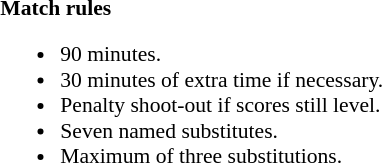<table width=100% style="font-size: 90%">
<tr>
<td></td>
<td style="width:60%; vertical-align:top;"><br><strong>Match rules</strong><ul><li>90 minutes.</li><li>30 minutes of extra time if necessary.</li><li>Penalty shoot-out if scores still level.</li><li>Seven named substitutes.</li><li>Maximum of three substitutions.</li></ul></td>
</tr>
</table>
